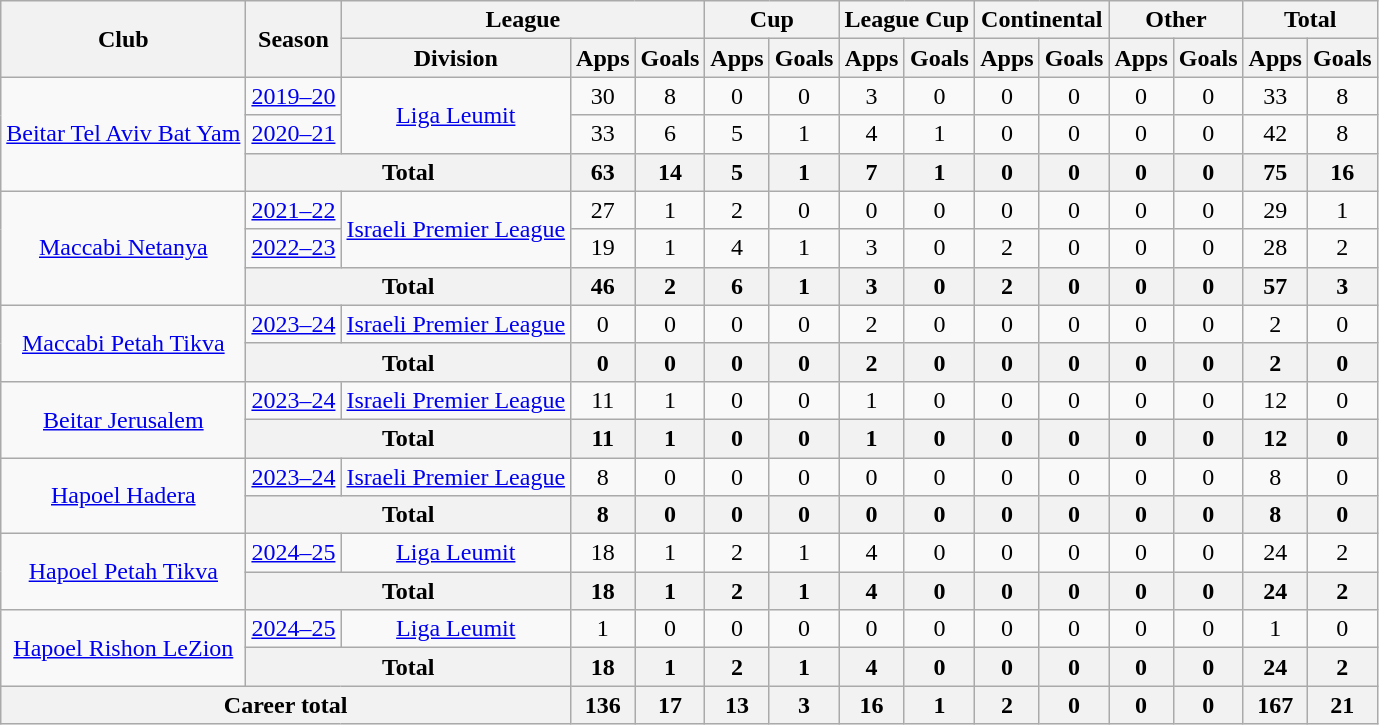<table class="wikitable" style="text-align: center">
<tr>
<th rowspan="2">Club</th>
<th rowspan="2">Season</th>
<th colspan="3">League</th>
<th colspan="2">Cup</th>
<th colspan="2">League Cup</th>
<th colspan="2">Continental</th>
<th colspan="2">Other</th>
<th colspan="2">Total</th>
</tr>
<tr>
<th>Division</th>
<th>Apps</th>
<th>Goals</th>
<th>Apps</th>
<th>Goals</th>
<th>Apps</th>
<th>Goals</th>
<th>Apps</th>
<th>Goals</th>
<th>Apps</th>
<th>Goals</th>
<th>Apps</th>
<th>Goals</th>
</tr>
<tr>
<td rowspan="3"><a href='#'>Beitar Tel Aviv Bat Yam</a></td>
<td><a href='#'>2019–20</a></td>
<td rowspan="2"><a href='#'>Liga Leumit</a></td>
<td>30</td>
<td>8</td>
<td>0</td>
<td>0</td>
<td>3</td>
<td>0</td>
<td>0</td>
<td>0</td>
<td>0</td>
<td>0</td>
<td>33</td>
<td>8</td>
</tr>
<tr>
<td><a href='#'>2020–21</a></td>
<td>33</td>
<td>6</td>
<td>5</td>
<td>1</td>
<td>4</td>
<td>1</td>
<td>0</td>
<td>0</td>
<td>0</td>
<td>0</td>
<td>42</td>
<td>8</td>
</tr>
<tr>
<th colspan="2">Total</th>
<th>63</th>
<th>14</th>
<th>5</th>
<th>1</th>
<th>7</th>
<th>1</th>
<th>0</th>
<th>0</th>
<th>0</th>
<th>0</th>
<th>75</th>
<th>16</th>
</tr>
<tr>
<td rowspan="3"><a href='#'>Maccabi Netanya</a></td>
<td><a href='#'>2021–22</a></td>
<td rowspan="2"><a href='#'>Israeli Premier League</a></td>
<td>27</td>
<td>1</td>
<td>2</td>
<td>0</td>
<td>0</td>
<td>0</td>
<td>0</td>
<td>0</td>
<td>0</td>
<td>0</td>
<td>29</td>
<td>1</td>
</tr>
<tr>
<td><a href='#'>2022–23</a></td>
<td>19</td>
<td>1</td>
<td>4</td>
<td>1</td>
<td>3</td>
<td>0</td>
<td>2</td>
<td>0</td>
<td>0</td>
<td>0</td>
<td>28</td>
<td>2</td>
</tr>
<tr>
<th colspan="2">Total</th>
<th>46</th>
<th>2</th>
<th>6</th>
<th>1</th>
<th>3</th>
<th>0</th>
<th>2</th>
<th>0</th>
<th>0</th>
<th>0</th>
<th>57</th>
<th>3</th>
</tr>
<tr>
<td rowspan="2"><a href='#'>Maccabi Petah Tikva</a></td>
<td><a href='#'>2023–24</a></td>
<td rowspan="1"><a href='#'>Israeli Premier League</a></td>
<td>0</td>
<td>0</td>
<td>0</td>
<td>0</td>
<td>2</td>
<td>0</td>
<td>0</td>
<td>0</td>
<td>0</td>
<td>0</td>
<td>2</td>
<td>0</td>
</tr>
<tr>
<th colspan="2">Total</th>
<th>0</th>
<th>0</th>
<th>0</th>
<th>0</th>
<th>2</th>
<th>0</th>
<th>0</th>
<th>0</th>
<th>0</th>
<th>0</th>
<th>2</th>
<th>0</th>
</tr>
<tr>
<td rowspan="2"><a href='#'>Beitar Jerusalem</a></td>
<td><a href='#'>2023–24</a></td>
<td rowspan="1"><a href='#'>Israeli Premier League</a></td>
<td>11</td>
<td>1</td>
<td>0</td>
<td>0</td>
<td>1</td>
<td>0</td>
<td>0</td>
<td>0</td>
<td>0</td>
<td>0</td>
<td>12</td>
<td>0</td>
</tr>
<tr>
<th colspan="2">Total</th>
<th>11</th>
<th>1</th>
<th>0</th>
<th>0</th>
<th>1</th>
<th>0</th>
<th>0</th>
<th>0</th>
<th>0</th>
<th>0</th>
<th>12</th>
<th>0</th>
</tr>
<tr>
<td rowspan="2"><a href='#'>Hapoel Hadera</a></td>
<td><a href='#'>2023–24</a></td>
<td rowspan="1"><a href='#'>Israeli Premier League</a></td>
<td>8</td>
<td>0</td>
<td>0</td>
<td>0</td>
<td>0</td>
<td>0</td>
<td>0</td>
<td>0</td>
<td>0</td>
<td>0</td>
<td>8</td>
<td>0</td>
</tr>
<tr>
<th colspan="2">Total</th>
<th>8</th>
<th>0</th>
<th>0</th>
<th>0</th>
<th>0</th>
<th>0</th>
<th>0</th>
<th>0</th>
<th>0</th>
<th>0</th>
<th>8</th>
<th>0</th>
</tr>
<tr>
<td rowspan="2"><a href='#'>Hapoel Petah Tikva</a></td>
<td><a href='#'>2024–25</a></td>
<td rowspan="1"><a href='#'>Liga Leumit</a></td>
<td>18</td>
<td>1</td>
<td>2</td>
<td>1</td>
<td>4</td>
<td>0</td>
<td>0</td>
<td>0</td>
<td>0</td>
<td>0</td>
<td>24</td>
<td>2</td>
</tr>
<tr>
<th colspan="2">Total</th>
<th>18</th>
<th>1</th>
<th>2</th>
<th>1</th>
<th>4</th>
<th>0</th>
<th>0</th>
<th>0</th>
<th>0</th>
<th>0</th>
<th>24</th>
<th>2</th>
</tr>
<tr>
<td rowspan="2"><a href='#'>Hapoel Rishon LeZion</a></td>
<td><a href='#'>2024–25</a></td>
<td rowspan="1"><a href='#'>Liga Leumit</a></td>
<td>1</td>
<td>0</td>
<td>0</td>
<td>0</td>
<td>0</td>
<td>0</td>
<td>0</td>
<td>0</td>
<td>0</td>
<td>0</td>
<td>1</td>
<td>0</td>
</tr>
<tr>
<th colspan="2">Total</th>
<th>18</th>
<th>1</th>
<th>2</th>
<th>1</th>
<th>4</th>
<th>0</th>
<th>0</th>
<th>0</th>
<th>0</th>
<th>0</th>
<th>24</th>
<th>2</th>
</tr>
<tr>
<th colspan="3">Career total</th>
<th>136</th>
<th>17</th>
<th>13</th>
<th>3</th>
<th>16</th>
<th>1</th>
<th>2</th>
<th>0</th>
<th>0</th>
<th>0</th>
<th>167</th>
<th>21</th>
</tr>
</table>
